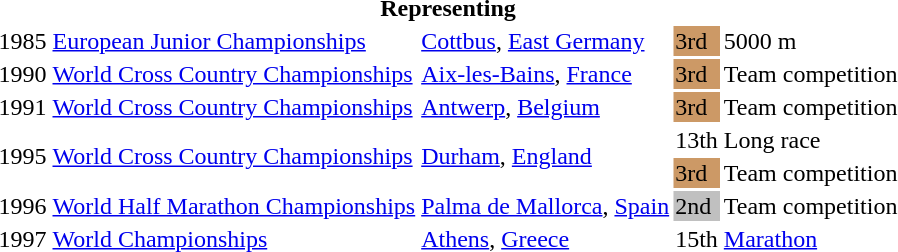<table>
<tr>
<th colspan="5">Representing </th>
</tr>
<tr>
<td>1985</td>
<td><a href='#'>European Junior Championships</a></td>
<td><a href='#'>Cottbus</a>, <a href='#'>East Germany</a></td>
<td bgcolor="cc9966">3rd</td>
<td>5000 m</td>
</tr>
<tr>
<td>1990</td>
<td><a href='#'>World Cross Country Championships</a></td>
<td><a href='#'>Aix-les-Bains</a>, <a href='#'>France</a></td>
<td bgcolor="cc9966">3rd</td>
<td>Team competition</td>
</tr>
<tr>
<td>1991</td>
<td><a href='#'>World Cross Country Championships</a></td>
<td><a href='#'>Antwerp</a>, <a href='#'>Belgium</a></td>
<td bgcolor="cc9966">3rd</td>
<td>Team competition</td>
</tr>
<tr>
<td rowspan=2>1995</td>
<td rowspan=2><a href='#'>World Cross Country Championships</a></td>
<td rowspan=2><a href='#'>Durham</a>, <a href='#'>England</a></td>
<td>13th</td>
<td>Long race</td>
</tr>
<tr>
<td bgcolor="cc9966">3rd</td>
<td>Team competition</td>
</tr>
<tr>
<td>1996</td>
<td><a href='#'>World Half Marathon Championships</a></td>
<td><a href='#'>Palma de Mallorca</a>, <a href='#'>Spain</a></td>
<td bgcolor="silver">2nd</td>
<td>Team competition</td>
</tr>
<tr>
<td>1997</td>
<td><a href='#'>World Championships</a></td>
<td><a href='#'>Athens</a>, <a href='#'>Greece</a></td>
<td>15th</td>
<td><a href='#'>Marathon</a></td>
</tr>
</table>
